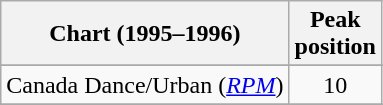<table class="wikitable sortable">
<tr>
<th>Chart (1995–1996)</th>
<th>Peak<br>position</th>
</tr>
<tr>
</tr>
<tr>
<td align="left">Canada Dance/Urban (<a href='#'><em>RPM</em></a>)</td>
<td align="center">10</td>
</tr>
<tr>
</tr>
<tr>
</tr>
<tr>
</tr>
<tr>
</tr>
</table>
